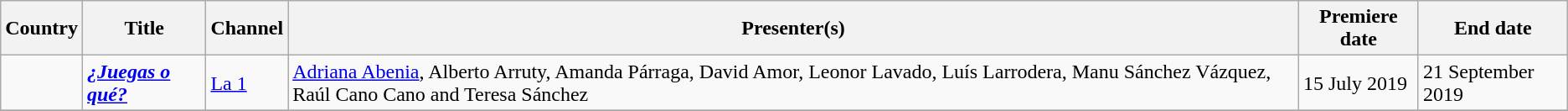<table class="wikitable">
<tr>
<th>Country</th>
<th>Title</th>
<th>Channel</th>
<th>Presenter(s)</th>
<th>Premiere date</th>
<th>End date</th>
</tr>
<tr>
<td></td>
<td><strong><em><a href='#'>¿Juegas o qué?</a></em></strong></td>
<td><a href='#'>La 1</a></td>
<td><a href='#'>Adriana Abenia</a>, Alberto Arruty, Amanda Párraga, David Amor, Leonor Lavado, Luís Larrodera, Manu Sánchez Vázquez, Raúl Cano Cano and Teresa Sánchez</td>
<td>15 July 2019</td>
<td>21 September 2019</td>
</tr>
<tr>
</tr>
</table>
